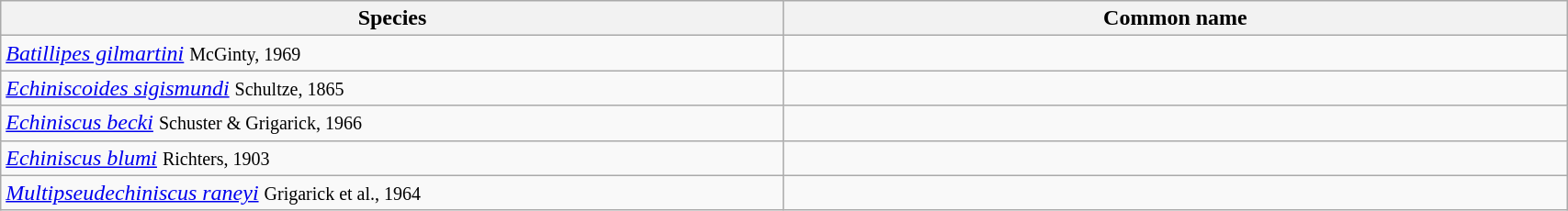<table width=90% class="wikitable">
<tr>
<th width=25%>Species</th>
<th width=25%>Common name</th>
</tr>
<tr>
<td><em><a href='#'>Batillipes gilmartini</a></em> <small> McGinty, 1969 </small></td>
<td></td>
</tr>
<tr>
<td><em><a href='#'>Echiniscoides sigismundi</a></em> <small> Schultze, 1865 </small></td>
<td></td>
</tr>
<tr>
<td><em><a href='#'>Echiniscus becki</a></em> <small> Schuster & Grigarick, 1966 </small></td>
<td></td>
</tr>
<tr>
<td><em><a href='#'>Echiniscus blumi</a></em> <small> Richters, 1903 </small></td>
<td></td>
</tr>
<tr>
<td><em><a href='#'>Multipseudechiniscus raneyi</a></em> <small> Grigarick et al., 1964 </small></td>
<td></td>
</tr>
</table>
